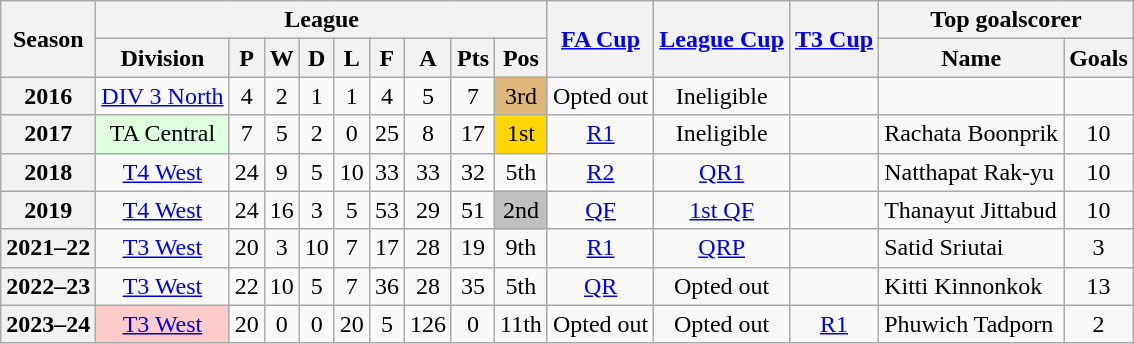<table class="wikitable" style="text-align: center">
<tr>
<th rowspan=2>Season</th>
<th colspan=9>League</th>
<th rowspan=2><a href='#'>FA Cup</a></th>
<th rowspan=2><a href='#'>League Cup</a></th>
<th rowspan=2><a href='#'>T3 Cup</a></th>
<th colspan=2>Top goalscorer</th>
</tr>
<tr>
<th>Division</th>
<th>P</th>
<th>W</th>
<th>D</th>
<th>L</th>
<th>F</th>
<th>A</th>
<th>Pts</th>
<th>Pos</th>
<th>Name</th>
<th>Goals</th>
</tr>
<tr>
<th>2016</th>
<td><a href='#'>DIV 3 North</a></td>
<td>4</td>
<td>2</td>
<td>1</td>
<td>1</td>
<td>4</td>
<td>5</td>
<td>7</td>
<td bgcolor=#deb678>3rd</td>
<td>Opted out</td>
<td>Ineligible</td>
<td></td>
<td></td>
<td></td>
</tr>
<tr>
<th>2017</th>
<td bgcolor="#DDFFDD">TA Central</td>
<td>7</td>
<td>5</td>
<td>2</td>
<td>0</td>
<td>25</td>
<td>8</td>
<td>17</td>
<td bgcolor=gold>1st</td>
<td><a href='#'>R1</a></td>
<td>Ineligible</td>
<td></td>
<td align="left"> Rachata Boonprik</td>
<td>10</td>
</tr>
<tr>
<th>2018</th>
<td><a href='#'>T4 West</a></td>
<td>24</td>
<td>9</td>
<td>5</td>
<td>10</td>
<td>33</td>
<td>33</td>
<td>32</td>
<td>5th</td>
<td><a href='#'>R2</a></td>
<td><a href='#'>QR1</a></td>
<td></td>
<td align="left"> Natthapat Rak-yu</td>
<td>10</td>
</tr>
<tr>
<th>2019</th>
<td><a href='#'>T4 West</a></td>
<td>24</td>
<td>16</td>
<td>3</td>
<td>5</td>
<td>53</td>
<td>29</td>
<td>51</td>
<td bgcolor=silver>2nd</td>
<td><a href='#'>QF</a></td>
<td><a href='#'>1st QF</a></td>
<td></td>
<td align="left"> Thanayut Jittabud</td>
<td>10</td>
</tr>
<tr>
<th>2021–22</th>
<td><a href='#'>T3 West</a></td>
<td>20</td>
<td>3</td>
<td>10</td>
<td>7</td>
<td>17</td>
<td>28</td>
<td>19</td>
<td>9th</td>
<td><a href='#'>R1</a></td>
<td><a href='#'>QRP</a></td>
<td></td>
<td align="left"> Satid Sriutai</td>
<td>3</td>
</tr>
<tr>
<th>2022–23</th>
<td><a href='#'>T3 West</a></td>
<td>22</td>
<td>10</td>
<td>5</td>
<td>7</td>
<td>36</td>
<td>28</td>
<td>35</td>
<td>5th</td>
<td><a href='#'>QR</a></td>
<td>Opted out</td>
<td></td>
<td align="left"> Kitti Kinnonkok</td>
<td>13</td>
</tr>
<tr>
<th>2023–24</th>
<td bgcolor="#FFCCCC"><a href='#'>T3 West</a></td>
<td>20</td>
<td>0</td>
<td>0</td>
<td>20</td>
<td>5</td>
<td>126</td>
<td>0</td>
<td>11th</td>
<td>Opted out</td>
<td>Opted out</td>
<td><a href='#'>R1</a></td>
<td align="left"> Phuwich Tadporn</td>
<td>2</td>
</tr>
</table>
